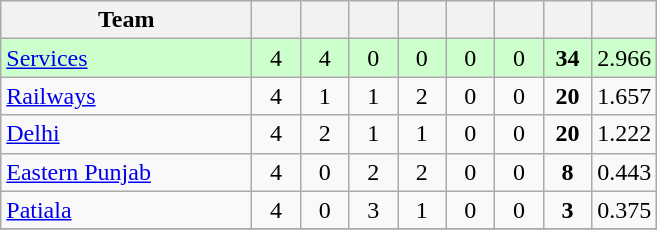<table class="wikitable" style="text-align:center">
<tr>
<th style="width:160px">Team</th>
<th style="width:25px"></th>
<th style="width:25px"></th>
<th style="width:25px"></th>
<th style="width:25px"></th>
<th style="width:25px"></th>
<th style="width:25px"></th>
<th style="width:25px"></th>
<th style="width:25px;"></th>
</tr>
<tr style="background:#cfc;">
<td style="text-align:left"><a href='#'>Services</a></td>
<td>4</td>
<td>4</td>
<td>0</td>
<td>0</td>
<td>0</td>
<td>0</td>
<td><strong>34</strong></td>
<td>2.966</td>
</tr>
<tr>
<td style="text-align:left"><a href='#'>Railways</a></td>
<td>4</td>
<td>1</td>
<td>1</td>
<td>2</td>
<td>0</td>
<td>0</td>
<td><strong>20</strong></td>
<td>1.657</td>
</tr>
<tr>
<td style="text-align:left"><a href='#'>Delhi</a></td>
<td>4</td>
<td>2</td>
<td>1</td>
<td>1</td>
<td>0</td>
<td>0</td>
<td><strong>20</strong></td>
<td>1.222</td>
</tr>
<tr>
<td style="text-align:left"><a href='#'>Eastern Punjab</a></td>
<td>4</td>
<td>0</td>
<td>2</td>
<td>2</td>
<td>0</td>
<td>0</td>
<td><strong>8</strong></td>
<td>0.443</td>
</tr>
<tr>
<td style="text-align:left"><a href='#'>Patiala</a></td>
<td>4</td>
<td>0</td>
<td>3</td>
<td>1</td>
<td>0</td>
<td>0</td>
<td><strong>3</strong></td>
<td>0.375</td>
</tr>
<tr>
</tr>
</table>
